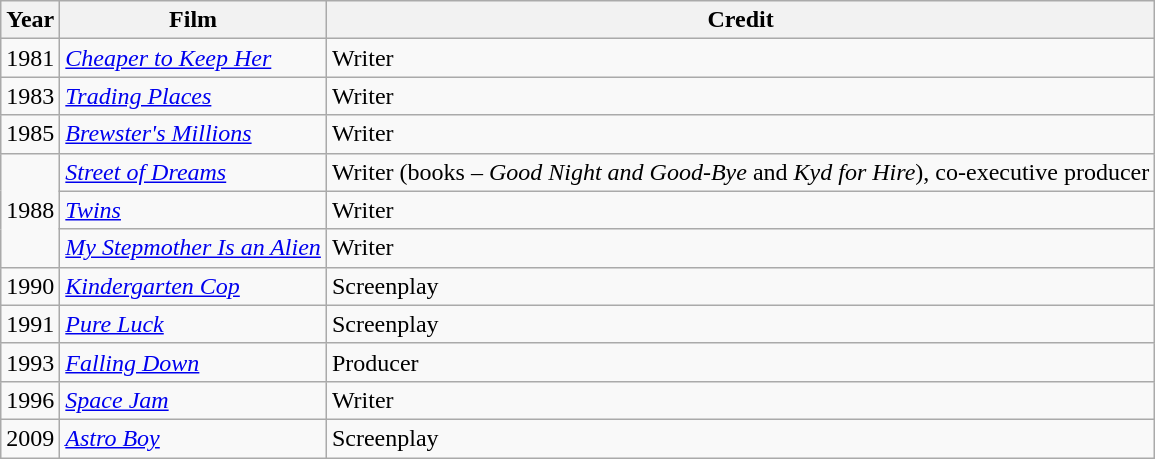<table class="wikitable">
<tr>
<th>Year</th>
<th>Film</th>
<th>Credit</th>
</tr>
<tr>
<td>1981</td>
<td><em><a href='#'>Cheaper to Keep Her</a></em></td>
<td>Writer</td>
</tr>
<tr>
<td>1983</td>
<td><em><a href='#'>Trading Places</a></em></td>
<td>Writer</td>
</tr>
<tr>
<td>1985</td>
<td><em><a href='#'>Brewster's Millions</a></em></td>
<td>Writer</td>
</tr>
<tr>
<td rowspan="3">1988</td>
<td><em><a href='#'>Street of Dreams</a></em></td>
<td>Writer (books – <em>Good Night and Good-Bye</em> and <em>Kyd for Hire</em>), co-executive producer</td>
</tr>
<tr>
<td><em><a href='#'>Twins</a></em></td>
<td>Writer</td>
</tr>
<tr>
<td><em><a href='#'>My Stepmother Is an Alien</a></em></td>
<td>Writer</td>
</tr>
<tr>
<td>1990</td>
<td><em><a href='#'>Kindergarten Cop</a></em></td>
<td>Screenplay</td>
</tr>
<tr>
<td>1991</td>
<td><em><a href='#'>Pure Luck</a></em></td>
<td>Screenplay</td>
</tr>
<tr>
<td>1993</td>
<td><em><a href='#'>Falling Down</a></em></td>
<td>Producer</td>
</tr>
<tr>
<td>1996</td>
<td><em><a href='#'>Space Jam</a></em></td>
<td>Writer</td>
</tr>
<tr>
<td>2009</td>
<td><em><a href='#'>Astro Boy</a></em></td>
<td>Screenplay</td>
</tr>
</table>
